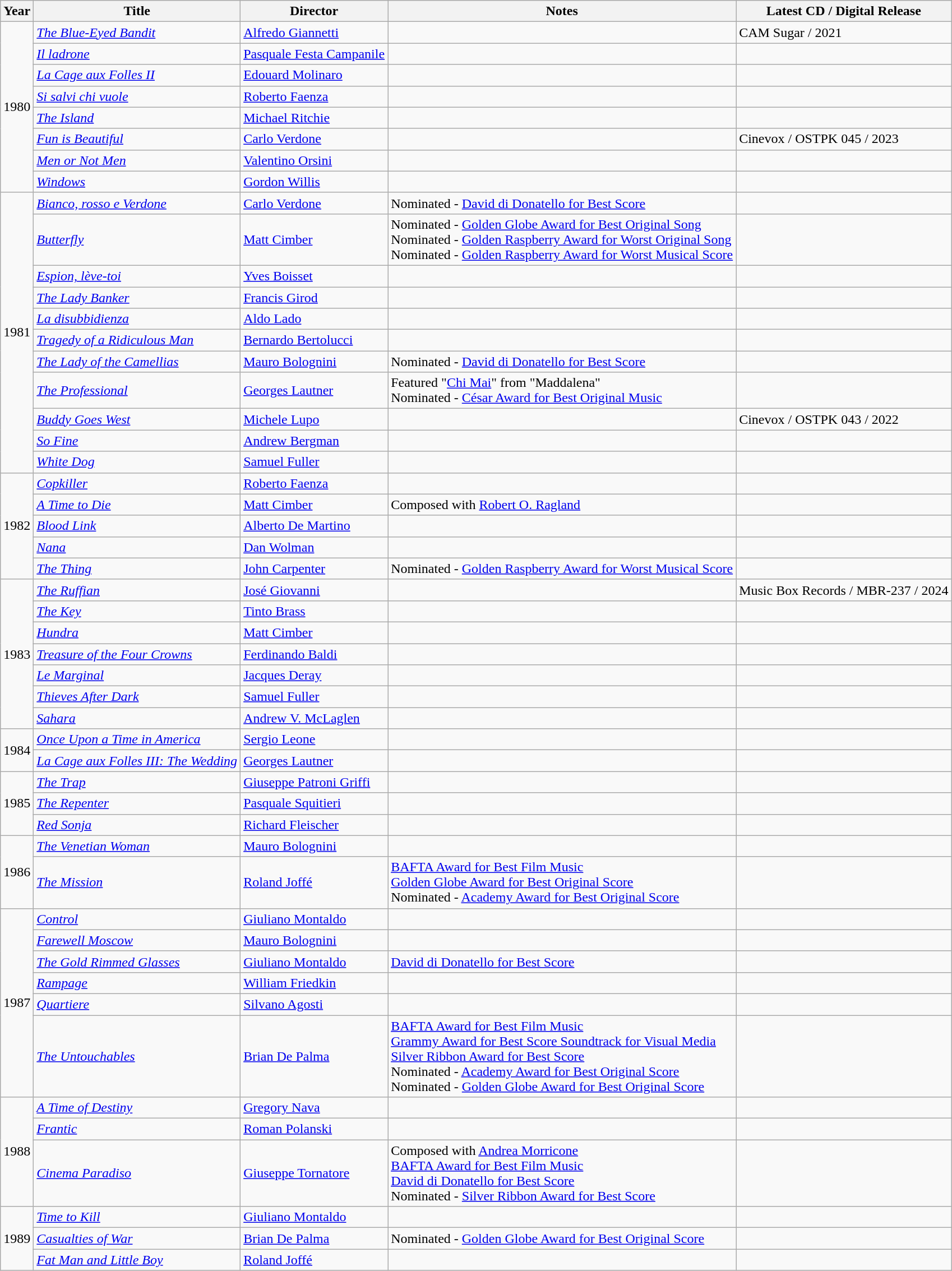<table class="wikitable sortable">
<tr>
<th>Year</th>
<th>Title</th>
<th>Director</th>
<th>Notes</th>
<th>Latest CD / Digital Release</th>
</tr>
<tr>
<td rowspan="8">1980</td>
<td><em><a href='#'>The Blue-Eyed Bandit</a></em></td>
<td><a href='#'>Alfredo Giannetti</a></td>
<td></td>
<td>CAM Sugar / 2021</td>
</tr>
<tr>
<td><em><a href='#'>Il ladrone</a></em></td>
<td><a href='#'>Pasquale Festa Campanile</a></td>
<td></td>
<td></td>
</tr>
<tr>
<td><em><a href='#'>La Cage aux Folles II</a></em></td>
<td><a href='#'>Edouard Molinaro</a></td>
<td></td>
<td></td>
</tr>
<tr>
<td><em><a href='#'>Si salvi chi vuole</a></em></td>
<td><a href='#'>Roberto Faenza</a></td>
<td></td>
<td></td>
</tr>
<tr>
<td><em><a href='#'>The Island</a></em></td>
<td><a href='#'>Michael Ritchie</a></td>
<td></td>
<td></td>
</tr>
<tr>
<td><em><a href='#'>Fun is Beautiful</a></em></td>
<td><a href='#'>Carlo Verdone</a></td>
<td></td>
<td>Cinevox / OSTPK 045 / 2023</td>
</tr>
<tr>
<td><em><a href='#'>Men or Not Men</a></em></td>
<td><a href='#'>Valentino Orsini</a></td>
<td></td>
<td></td>
</tr>
<tr>
<td><em><a href='#'>Windows</a></em></td>
<td><a href='#'>Gordon Willis</a></td>
<td></td>
<td></td>
</tr>
<tr>
<td rowspan="11">1981</td>
<td><em><a href='#'>Bianco, rosso e Verdone</a></em></td>
<td><a href='#'>Carlo Verdone</a></td>
<td>Nominated - <a href='#'>David di Donatello for Best Score</a></td>
<td></td>
</tr>
<tr>
<td><em><a href='#'>Butterfly</a></em></td>
<td><a href='#'>Matt Cimber</a></td>
<td>Nominated - <a href='#'>Golden Globe Award for Best Original Song</a><br>Nominated - <a href='#'>Golden Raspberry Award for Worst Original Song</a><br>Nominated - <a href='#'>Golden Raspberry Award for Worst Musical Score</a></td>
<td></td>
</tr>
<tr>
<td><em><a href='#'>Espion, lève-toi</a></em></td>
<td><a href='#'>Yves Boisset</a></td>
<td></td>
<td></td>
</tr>
<tr>
<td><em><a href='#'>The Lady Banker</a></em></td>
<td><a href='#'>Francis Girod</a></td>
<td></td>
<td></td>
</tr>
<tr>
<td><em><a href='#'>La disubbidienza</a></em></td>
<td><a href='#'>Aldo Lado</a></td>
<td></td>
<td></td>
</tr>
<tr>
<td><em><a href='#'>Tragedy of a Ridiculous Man</a></em></td>
<td><a href='#'>Bernardo Bertolucci</a></td>
<td></td>
<td></td>
</tr>
<tr>
<td><em><a href='#'>The Lady of the Camellias</a></em></td>
<td><a href='#'>Mauro Bolognini</a></td>
<td>Nominated - <a href='#'>David di Donatello for Best Score</a></td>
<td></td>
</tr>
<tr>
<td><em><a href='#'>The Professional</a></em></td>
<td><a href='#'>Georges Lautner</a></td>
<td>Featured "<a href='#'>Chi Mai</a>" from "Maddalena"<br>Nominated - <a href='#'>César Award for Best Original Music</a></td>
<td></td>
</tr>
<tr>
<td><em><a href='#'>Buddy Goes West</a></em></td>
<td><a href='#'>Michele Lupo</a></td>
<td></td>
<td>Cinevox / OSTPK 043 / 2022</td>
</tr>
<tr>
<td><em><a href='#'>So Fine</a></em></td>
<td><a href='#'>Andrew Bergman</a></td>
<td></td>
<td></td>
</tr>
<tr>
<td><em><a href='#'>White Dog</a></em></td>
<td><a href='#'>Samuel Fuller</a></td>
<td></td>
<td></td>
</tr>
<tr>
<td rowspan="5">1982</td>
<td><em><a href='#'>Copkiller</a></em></td>
<td><a href='#'>Roberto Faenza</a></td>
<td></td>
<td></td>
</tr>
<tr>
<td><a href='#'><em>A Time to Die</em></a></td>
<td><a href='#'>Matt Cimber</a></td>
<td>Composed with <a href='#'>Robert O. Ragland</a></td>
<td></td>
</tr>
<tr>
<td><em><a href='#'>Blood Link</a></em></td>
<td><a href='#'>Alberto De Martino</a></td>
<td></td>
<td></td>
</tr>
<tr>
<td><em><a href='#'>Nana</a></em></td>
<td><a href='#'>Dan Wolman</a></td>
<td></td>
<td></td>
</tr>
<tr>
<td><em><a href='#'>The Thing</a></em></td>
<td><a href='#'>John Carpenter</a></td>
<td>Nominated - <a href='#'>Golden Raspberry Award for Worst Musical Score</a></td>
<td></td>
</tr>
<tr>
<td rowspan="7">1983</td>
<td><em><a href='#'>The Ruffian</a></em></td>
<td><a href='#'>José Giovanni</a></td>
<td></td>
<td>Music Box Records / MBR-237 / 2024</td>
</tr>
<tr>
<td><em><a href='#'>The Key</a></em></td>
<td><a href='#'>Tinto Brass</a></td>
<td></td>
<td></td>
</tr>
<tr>
<td><em><a href='#'>Hundra</a></em></td>
<td><a href='#'>Matt Cimber</a></td>
<td></td>
<td></td>
</tr>
<tr>
<td><em><a href='#'>Treasure of the Four Crowns</a></em></td>
<td><a href='#'>Ferdinando Baldi</a></td>
<td></td>
<td></td>
</tr>
<tr>
<td><em><a href='#'>Le Marginal</a></em></td>
<td><a href='#'>Jacques Deray</a></td>
<td></td>
<td></td>
</tr>
<tr>
<td><em><a href='#'>Thieves After Dark</a></em></td>
<td><a href='#'>Samuel Fuller</a></td>
<td></td>
<td></td>
</tr>
<tr>
<td><em><a href='#'>Sahara</a></em></td>
<td><a href='#'>Andrew V. McLaglen</a></td>
<td></td>
<td></td>
</tr>
<tr>
<td rowspan="2">1984</td>
<td><em><a href='#'>Once Upon a Time in America</a></em></td>
<td><a href='#'>Sergio Leone</a></td>
<td></td>
<td></td>
</tr>
<tr>
<td><a href='#'><em>La Cage aux Folles III: The Wedding</em></a></td>
<td><a href='#'>Georges Lautner</a></td>
<td></td>
<td></td>
</tr>
<tr>
<td rowspan="3">1985</td>
<td><em><a href='#'>The Trap</a></em></td>
<td><a href='#'>Giuseppe Patroni Griffi</a></td>
<td></td>
<td></td>
</tr>
<tr>
<td><em><a href='#'>The Repenter</a></em></td>
<td><a href='#'>Pasquale Squitieri</a></td>
<td></td>
<td></td>
</tr>
<tr>
<td><em><a href='#'>Red Sonja</a></em></td>
<td><a href='#'>Richard Fleischer</a></td>
<td></td>
<td></td>
</tr>
<tr>
<td rowspan="2">1986</td>
<td><em><a href='#'>The Venetian Woman</a></em></td>
<td><a href='#'>Mauro Bolognini</a></td>
<td></td>
<td></td>
</tr>
<tr>
<td><em><a href='#'>The Mission</a></em></td>
<td><a href='#'>Roland Joffé</a></td>
<td><a href='#'>BAFTA Award for Best Film Music</a><br><a href='#'>Golden Globe Award for Best Original Score</a><br>Nominated - <a href='#'>Academy Award for Best Original Score</a></td>
<td></td>
</tr>
<tr>
<td rowspan="6">1987</td>
<td><em><a href='#'>Control</a></em></td>
<td><a href='#'>Giuliano Montaldo</a></td>
<td></td>
<td></td>
</tr>
<tr>
<td><em><a href='#'>Farewell Moscow</a></em></td>
<td><a href='#'>Mauro Bolognini</a></td>
<td></td>
<td></td>
</tr>
<tr>
<td><em><a href='#'>The Gold Rimmed Glasses</a></em></td>
<td><a href='#'>Giuliano Montaldo</a></td>
<td><a href='#'>David di Donatello for Best Score</a></td>
<td></td>
</tr>
<tr>
<td><a href='#'><em>Rampage</em></a></td>
<td><a href='#'>William Friedkin</a></td>
<td></td>
<td></td>
</tr>
<tr>
<td><a href='#'><em>Quartiere</em></a></td>
<td><a href='#'>Silvano Agosti</a></td>
<td></td>
<td></td>
</tr>
<tr>
<td><em><a href='#'>The Untouchables</a></em></td>
<td><a href='#'>Brian De Palma</a></td>
<td><a href='#'>BAFTA Award for Best Film Music</a><br><a href='#'>Grammy Award for Best Score Soundtrack for Visual Media</a><br><a href='#'>Silver Ribbon Award for Best Score</a><br>Nominated - <a href='#'>Academy Award for Best Original Score</a><br>Nominated - <a href='#'>Golden Globe Award for Best Original Score</a></td>
<td></td>
</tr>
<tr>
<td rowspan="3">1988</td>
<td><em><a href='#'>A Time of Destiny</a></em></td>
<td><a href='#'>Gregory Nava</a></td>
<td></td>
<td></td>
</tr>
<tr>
<td><em><a href='#'>Frantic</a></em></td>
<td><a href='#'>Roman Polanski</a></td>
<td></td>
<td></td>
</tr>
<tr>
<td><em><a href='#'>Cinema Paradiso</a></em></td>
<td><a href='#'>Giuseppe Tornatore</a></td>
<td>Composed with <a href='#'>Andrea Morricone</a><br><a href='#'>BAFTA Award for Best Film Music</a><br><a href='#'>David di Donatello for Best Score</a><br>Nominated - <a href='#'>Silver Ribbon Award for Best Score</a></td>
<td></td>
</tr>
<tr>
<td rowspan="3">1989</td>
<td><em><a href='#'>Time to Kill</a></em></td>
<td><a href='#'>Giuliano Montaldo</a></td>
<td></td>
<td></td>
</tr>
<tr>
<td><em><a href='#'>Casualties of War</a></em></td>
<td><a href='#'>Brian De Palma</a></td>
<td>Nominated - <a href='#'>Golden Globe Award for Best Original Score</a></td>
<td></td>
</tr>
<tr>
<td><em><a href='#'>Fat Man and Little Boy</a></em></td>
<td><a href='#'>Roland Joffé</a></td>
<td></td>
<td></td>
</tr>
</table>
